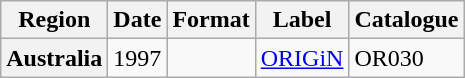<table class="wikitable plainrowheaders">
<tr>
<th scope="col">Region</th>
<th scope="col">Date</th>
<th scope="col">Format</th>
<th scope="col">Label</th>
<th scope="col">Catalogue</th>
</tr>
<tr>
<th scope="row" rowspan="2">Australia</th>
<td>1997</td>
<td rowspan="2"></td>
<td rowspan="2"><a href='#'>ORIGiN</a></td>
<td>OR030</td>
</tr>
</table>
